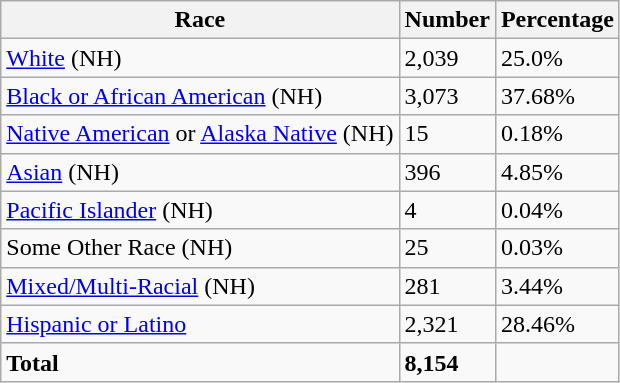<table class="wikitable">
<tr>
<th>Race</th>
<th>Number</th>
<th>Percentage</th>
</tr>
<tr>
<td><a href='#'>White</a> (NH)</td>
<td>2,039</td>
<td>25.0%</td>
</tr>
<tr>
<td><a href='#'>Black or African American</a> (NH)</td>
<td>3,073</td>
<td>37.68%</td>
</tr>
<tr>
<td><a href='#'>Native American</a> or <a href='#'>Alaska Native</a> (NH)</td>
<td>15</td>
<td>0.18%</td>
</tr>
<tr>
<td><a href='#'>Asian</a> (NH)</td>
<td>396</td>
<td>4.85%</td>
</tr>
<tr>
<td><a href='#'>Pacific Islander</a> (NH)</td>
<td>4</td>
<td>0.04%</td>
</tr>
<tr>
<td>Some Other Race (NH)</td>
<td>25</td>
<td>0.03%</td>
</tr>
<tr>
<td><a href='#'>Mixed/Multi-Racial</a> (NH)</td>
<td>281</td>
<td>3.44%</td>
</tr>
<tr>
<td><a href='#'>Hispanic or Latino</a></td>
<td>2,321</td>
<td>28.46%</td>
</tr>
<tr>
<td><strong>Total</strong></td>
<td><strong>8,154</strong></td>
<td></td>
</tr>
</table>
